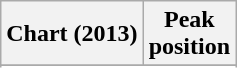<table class="wikitable sortable plainrowheaders" style="text-align:center">
<tr>
<th scope="col">Chart (2013)</th>
<th scope="col">Peak<br> position</th>
</tr>
<tr>
</tr>
<tr>
</tr>
<tr>
</tr>
</table>
